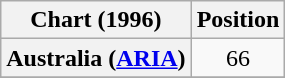<table class="wikitable sortable plainrowheaders" style="text-align:center">
<tr>
<th>Chart (1996)</th>
<th>Position</th>
</tr>
<tr>
<th scope="row">Australia (<a href='#'>ARIA</a>)</th>
<td>66</td>
</tr>
<tr>
</tr>
</table>
